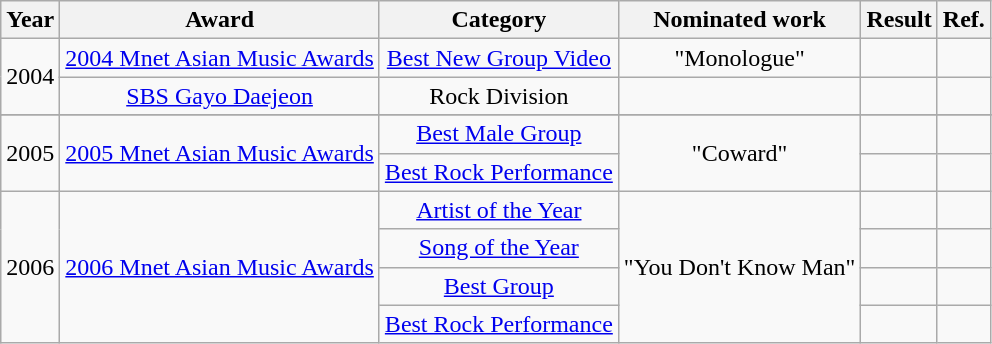<table class="wikitable" style="text-align:center">
<tr>
<th>Year</th>
<th>Award</th>
<th>Category</th>
<th>Nominated work</th>
<th>Result</th>
<th>Ref.</th>
</tr>
<tr>
<td rowspan="2">2004</td>
<td><a href='#'>2004 Mnet Asian Music Awards</a></td>
<td><a href='#'>Best New Group Video</a></td>
<td>"Monologue"</td>
<td></td>
<td></td>
</tr>
<tr>
<td><a href='#'>SBS Gayo Daejeon</a></td>
<td>Rock Division</td>
<td></td>
<td></td>
<td></td>
</tr>
<tr>
</tr>
<tr>
<td rowspan="2">2005</td>
<td rowspan="2"><a href='#'>2005 Mnet Asian Music Awards</a></td>
<td><a href='#'>Best Male Group</a></td>
<td rowspan="2">"Coward"</td>
<td></td>
<td></td>
</tr>
<tr>
<td><a href='#'>Best Rock Performance</a></td>
<td></td>
<td></td>
</tr>
<tr>
<td rowspan="4">2006</td>
<td rowspan="4"><a href='#'>2006 Mnet Asian Music Awards</a></td>
<td><a href='#'>Artist of the Year</a></td>
<td rowspan="4">"You Don't Know Man"</td>
<td></td>
<td></td>
</tr>
<tr>
<td><a href='#'>Song of the Year</a></td>
<td></td>
<td></td>
</tr>
<tr>
<td><a href='#'>Best Group</a></td>
<td></td>
<td></td>
</tr>
<tr>
<td><a href='#'>Best Rock Performance</a></td>
<td></td>
<td></td>
</tr>
</table>
